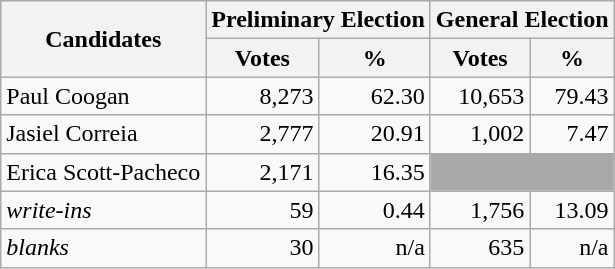<table class=wikitable>
<tr>
<th colspan=1 rowspan=2><strong>Candidates</strong></th>
<th colspan=2><strong>Preliminary Election</strong></th>
<th colspan=2><strong>General Election</strong></th>
</tr>
<tr>
<th>Votes</th>
<th>%</th>
<th>Votes</th>
<th>%</th>
</tr>
<tr>
<td>Paul Coogan</td>
<td align="right">8,273</td>
<td align="right">62.30</td>
<td align="right">10,653</td>
<td align="right">79.43</td>
</tr>
<tr>
<td>Jasiel Correia</td>
<td align="right">2,777</td>
<td align="right">20.91</td>
<td align="right">1,002</td>
<td align="right">7.47</td>
</tr>
<tr>
<td>Erica Scott-Pacheco</td>
<td align="right">2,171</td>
<td align="right">16.35</td>
<td colspan=2 bgcolor=darkgray> </td>
</tr>
<tr>
<td><em>write-ins</em></td>
<td align="right">59</td>
<td align="right">0.44</td>
<td align="right">1,756</td>
<td align="right">13.09</td>
</tr>
<tr>
<td><em>blanks</em></td>
<td align="right">30</td>
<td align="right">n/a</td>
<td align="right">635</td>
<td align="right">n/a</td>
</tr>
</table>
